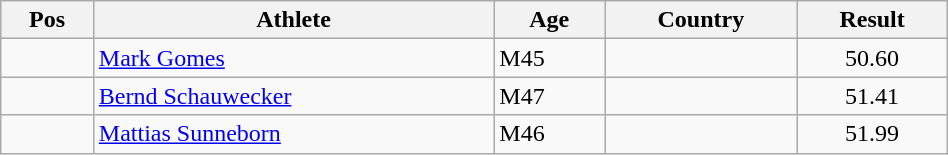<table class="wikitable"  style="text-align:center; width:50%;">
<tr>
<th>Pos</th>
<th>Athlete</th>
<th>Age</th>
<th>Country</th>
<th>Result</th>
</tr>
<tr>
<td align=center></td>
<td align=left><a href='#'>Mark Gomes</a></td>
<td align=left>M45</td>
<td align=left></td>
<td>50.60</td>
</tr>
<tr>
<td align=center></td>
<td align=left><a href='#'>Bernd Schauwecker</a></td>
<td align=left>M47</td>
<td align=left></td>
<td>51.41</td>
</tr>
<tr>
<td align=center></td>
<td align=left><a href='#'>Mattias Sunneborn</a></td>
<td align=left>M46</td>
<td align=left></td>
<td>51.99</td>
</tr>
</table>
